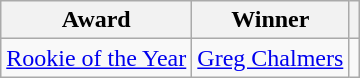<table class="wikitable">
<tr>
<th>Award</th>
<th>Winner</th>
<th><br></th>
</tr>
<tr>
<td><a href='#'>Rookie of the Year</a></td>
<td> <a href='#'>Greg Chalmers</a></td>
<td></td>
</tr>
</table>
